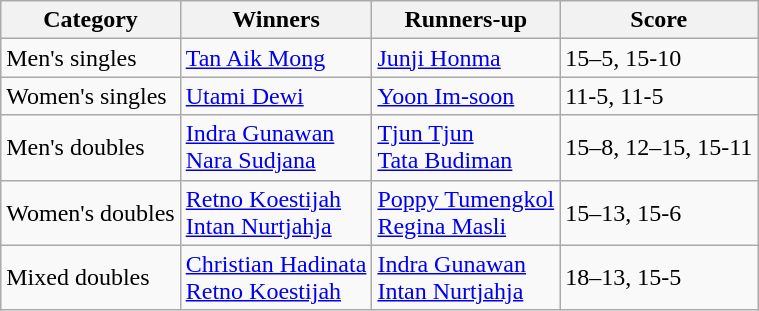<table class=wikitable style="white-space:nowrap;">
<tr>
<th>Category</th>
<th>Winners</th>
<th>Runners-up</th>
<th>Score</th>
</tr>
<tr>
<td>Men's singles</td>
<td> <a href='#'>Tan Aik Mong</a></td>
<td> <a href='#'>Junji Honma</a></td>
<td>15–5, 15-10</td>
</tr>
<tr>
<td>Women's singles</td>
<td> <a href='#'>Utami Dewi</a></td>
<td> <a href='#'>Yoon Im-soon</a></td>
<td>11-5, 11-5</td>
</tr>
<tr>
<td>Men's doubles</td>
<td> <a href='#'>Indra Gunawan</a><br> <a href='#'>Nara Sudjana</a></td>
<td> <a href='#'>Tjun Tjun</a><br> <a href='#'>Tata Budiman</a></td>
<td>15–8, 12–15, 15-11</td>
</tr>
<tr>
<td>Women's doubles</td>
<td> <a href='#'>Retno Koestijah</a><br> <a href='#'>Intan Nurtjahja</a></td>
<td> <a href='#'>Poppy Tumengkol</a><br> <a href='#'>Regina Masli</a></td>
<td>15–13, 15-6</td>
</tr>
<tr>
<td>Mixed doubles</td>
<td> <a href='#'>Christian Hadinata</a><br> <a href='#'>Retno Koestijah</a></td>
<td> <a href='#'>Indra Gunawan</a><br> <a href='#'>Intan Nurtjahja</a></td>
<td>18–13, 15-5</td>
</tr>
</table>
